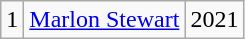<table class="wikitable">
<tr>
<td>1</td>
<td><a href='#'>Marlon Stewart</a></td>
<td>2021</td>
</tr>
</table>
